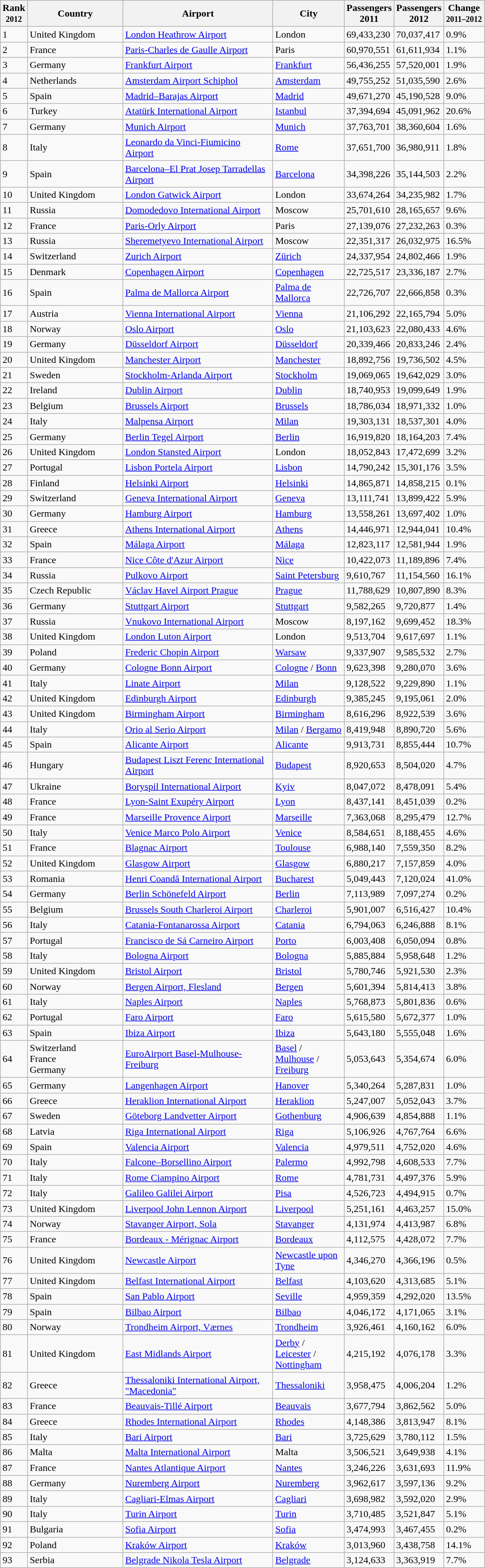<table class="wikitable sortable">
<tr>
<th>Rank<br><small>2012</small></th>
<th style="width:150px;">Country</th>
<th style="width:240px;">Airport</th>
<th style="width:110px;">City</th>
<th>Passengers<br>2011</th>
<th>Passengers<br>2012</th>
<th>Change<br><small>2011–2012</small></th>
</tr>
<tr>
<td>1</td>
<td>United Kingdom</td>
<td><a href='#'>London Heathrow Airport</a></td>
<td>London</td>
<td>69,433,230</td>
<td>70,037,417</td>
<td>0.9%</td>
</tr>
<tr>
<td>2</td>
<td>France</td>
<td><a href='#'>Paris-Charles de Gaulle Airport</a></td>
<td>Paris</td>
<td>60,970,551</td>
<td>61,611,934</td>
<td>1.1%</td>
</tr>
<tr>
<td>3</td>
<td>Germany</td>
<td><a href='#'>Frankfurt Airport</a></td>
<td><a href='#'>Frankfurt</a></td>
<td>56,436,255</td>
<td>57,520,001</td>
<td>1.9%</td>
</tr>
<tr>
<td>4</td>
<td>Netherlands</td>
<td><a href='#'>Amsterdam Airport Schiphol</a></td>
<td><a href='#'>Amsterdam</a></td>
<td>49,755,252</td>
<td>51,035,590</td>
<td>2.6%</td>
</tr>
<tr>
<td>5</td>
<td>Spain</td>
<td><a href='#'>Madrid–Barajas Airport</a></td>
<td><a href='#'>Madrid</a></td>
<td>49,671,270</td>
<td>45,190,528</td>
<td>9.0%</td>
</tr>
<tr>
<td>6</td>
<td>Turkey</td>
<td><a href='#'>Atatürk International Airport</a></td>
<td><a href='#'>Istanbul</a></td>
<td>37,394,694</td>
<td>45,091,962</td>
<td>20.6%</td>
</tr>
<tr>
<td>7</td>
<td>Germany</td>
<td><a href='#'>Munich Airport</a></td>
<td><a href='#'>Munich</a></td>
<td>37,763,701</td>
<td>38,360,604</td>
<td>1.6%</td>
</tr>
<tr>
<td>8</td>
<td>Italy</td>
<td><a href='#'>Leonardo da Vinci-Fiumicino Airport</a></td>
<td><a href='#'>Rome</a></td>
<td>37,651,700</td>
<td>36,980,911</td>
<td>1.8%</td>
</tr>
<tr>
<td>9</td>
<td>Spain</td>
<td><a href='#'>Barcelona–El Prat Josep Tarradellas Airport</a></td>
<td><a href='#'>Barcelona</a></td>
<td>34,398,226</td>
<td>35,144,503</td>
<td>2.2%</td>
</tr>
<tr>
<td>10</td>
<td>United Kingdom</td>
<td><a href='#'>London Gatwick Airport</a></td>
<td>London</td>
<td>33,674,264</td>
<td>34,235,982</td>
<td>1.7%</td>
</tr>
<tr>
<td>11</td>
<td>Russia</td>
<td><a href='#'>Domodedovo International Airport</a></td>
<td>Moscow</td>
<td>25,701,610</td>
<td>28,165,657</td>
<td>9.6%</td>
</tr>
<tr>
<td>12</td>
<td>France</td>
<td><a href='#'>Paris-Orly Airport</a></td>
<td>Paris</td>
<td>27,139,076</td>
<td>27,232,263</td>
<td>0.3%</td>
</tr>
<tr>
<td>13</td>
<td>Russia</td>
<td><a href='#'>Sheremetyevo International Airport</a></td>
<td>Moscow</td>
<td>22,351,317</td>
<td>26,032,975</td>
<td>16.5%</td>
</tr>
<tr>
<td>14</td>
<td>Switzerland</td>
<td><a href='#'>Zurich Airport</a></td>
<td><a href='#'>Zürich</a></td>
<td>24,337,954</td>
<td>24,802,466</td>
<td>1.9%</td>
</tr>
<tr>
<td>15</td>
<td>Denmark</td>
<td><a href='#'>Copenhagen Airport</a></td>
<td><a href='#'>Copenhagen</a></td>
<td>22,725,517</td>
<td>23,336,187</td>
<td>2.7%</td>
</tr>
<tr>
<td>16</td>
<td>Spain</td>
<td><a href='#'>Palma de Mallorca Airport</a></td>
<td><a href='#'>Palma de Mallorca</a></td>
<td>22,726,707</td>
<td>22,666,858</td>
<td>0.3%</td>
</tr>
<tr>
<td>17</td>
<td>Austria</td>
<td><a href='#'>Vienna International Airport</a></td>
<td><a href='#'>Vienna</a></td>
<td>21,106,292</td>
<td>22,165,794</td>
<td>5.0%</td>
</tr>
<tr>
<td>18</td>
<td>Norway</td>
<td><a href='#'>Oslo Airport</a></td>
<td><a href='#'>Oslo</a></td>
<td>21,103,623</td>
<td>22,080,433</td>
<td>4.6%</td>
</tr>
<tr>
<td>19</td>
<td>Germany</td>
<td><a href='#'>Düsseldorf Airport</a></td>
<td><a href='#'>Düsseldorf</a></td>
<td>20,339,466</td>
<td>20,833,246</td>
<td>2.4%</td>
</tr>
<tr>
<td>20</td>
<td>United Kingdom</td>
<td><a href='#'>Manchester Airport</a></td>
<td><a href='#'>Manchester</a></td>
<td>18,892,756</td>
<td>19,736,502</td>
<td>4.5%</td>
</tr>
<tr>
<td>21</td>
<td>Sweden</td>
<td><a href='#'>Stockholm-Arlanda Airport</a></td>
<td><a href='#'>Stockholm</a></td>
<td>19,069,065</td>
<td>19,642,029</td>
<td>3.0%</td>
</tr>
<tr>
<td>22</td>
<td>Ireland</td>
<td><a href='#'>Dublin Airport</a></td>
<td><a href='#'>Dublin</a></td>
<td>18,740,953</td>
<td>19,099,649</td>
<td>1.9%</td>
</tr>
<tr>
<td>23</td>
<td>Belgium</td>
<td><a href='#'>Brussels Airport</a></td>
<td><a href='#'>Brussels</a></td>
<td>18,786,034</td>
<td>18,971,332</td>
<td>1.0%</td>
</tr>
<tr>
<td>24</td>
<td>Italy</td>
<td><a href='#'>Malpensa Airport</a></td>
<td><a href='#'>Milan</a></td>
<td>19,303,131</td>
<td>18,537,301</td>
<td>4.0%</td>
</tr>
<tr>
<td>25</td>
<td>Germany</td>
<td><a href='#'>Berlin Tegel Airport</a></td>
<td><a href='#'>Berlin</a></td>
<td>16,919,820</td>
<td>18,164,203</td>
<td>7.4%</td>
</tr>
<tr>
<td>26</td>
<td>United Kingdom</td>
<td><a href='#'>London Stansted Airport</a></td>
<td>London</td>
<td>18,052,843</td>
<td>17,472,699</td>
<td>3.2%</td>
</tr>
<tr>
<td>27</td>
<td>Portugal</td>
<td><a href='#'>Lisbon Portela Airport</a></td>
<td><a href='#'>Lisbon</a></td>
<td>14,790,242</td>
<td>15,301,176</td>
<td>3.5%</td>
</tr>
<tr>
<td>28</td>
<td>Finland</td>
<td><a href='#'>Helsinki Airport</a></td>
<td><a href='#'>Helsinki</a></td>
<td>14,865,871</td>
<td>14,858,215</td>
<td>0.1%</td>
</tr>
<tr>
<td>29</td>
<td>Switzerland</td>
<td><a href='#'>Geneva International Airport</a></td>
<td><a href='#'>Geneva</a></td>
<td>13,111,741</td>
<td>13,899,422</td>
<td>5.9%</td>
</tr>
<tr>
<td>30</td>
<td>Germany</td>
<td><a href='#'>Hamburg Airport</a></td>
<td><a href='#'>Hamburg</a></td>
<td>13,558,261</td>
<td>13,697,402</td>
<td>1.0%</td>
</tr>
<tr>
<td>31</td>
<td>Greece</td>
<td><a href='#'>Athens International Airport</a></td>
<td><a href='#'>Athens</a></td>
<td>14,446,971</td>
<td>12,944,041</td>
<td>10.4%</td>
</tr>
<tr>
<td>32</td>
<td>Spain</td>
<td><a href='#'>Málaga Airport</a></td>
<td><a href='#'>Málaga</a></td>
<td>12,823,117</td>
<td>12,581,944</td>
<td>1.9%</td>
</tr>
<tr>
<td>33</td>
<td>France</td>
<td><a href='#'>Nice Côte d'Azur Airport</a></td>
<td><a href='#'>Nice</a></td>
<td>10,422,073</td>
<td>11,189,896</td>
<td>7.4%</td>
</tr>
<tr>
<td>34</td>
<td>Russia</td>
<td><a href='#'>Pulkovo Airport</a></td>
<td><a href='#'>Saint Petersburg</a></td>
<td>9,610,767</td>
<td>11,154,560</td>
<td>16.1%</td>
</tr>
<tr>
<td>35</td>
<td>Czech Republic</td>
<td><a href='#'>Václav Havel Airport Prague</a></td>
<td><a href='#'>Prague</a></td>
<td>11,788,629</td>
<td>10,807,890</td>
<td>8.3%</td>
</tr>
<tr>
<td>36</td>
<td>Germany</td>
<td><a href='#'>Stuttgart Airport</a></td>
<td><a href='#'>Stuttgart</a></td>
<td>9,582,265</td>
<td>9,720,877</td>
<td>1.4%</td>
</tr>
<tr>
<td>37</td>
<td>Russia</td>
<td><a href='#'>Vnukovo International Airport</a></td>
<td>Moscow</td>
<td>8,197,162</td>
<td>9,699,452</td>
<td>18.3%</td>
</tr>
<tr>
<td>38</td>
<td>United Kingdom</td>
<td><a href='#'>London Luton Airport</a></td>
<td>London</td>
<td>9,513,704</td>
<td>9,617,697</td>
<td>1.1%</td>
</tr>
<tr>
<td>39</td>
<td>Poland</td>
<td><a href='#'>Frederic Chopin Airport</a></td>
<td><a href='#'>Warsaw</a></td>
<td>9,337,907</td>
<td>9,585,532</td>
<td>2.7%</td>
</tr>
<tr>
<td>40</td>
<td>Germany</td>
<td><a href='#'>Cologne Bonn Airport</a></td>
<td><a href='#'>Cologne</a> / <a href='#'>Bonn</a></td>
<td>9,623,398</td>
<td>9,280,070</td>
<td>3.6%</td>
</tr>
<tr>
<td>41</td>
<td>Italy</td>
<td><a href='#'>Linate Airport</a></td>
<td><a href='#'>Milan</a></td>
<td>9,128,522</td>
<td>9,229,890</td>
<td>1.1%</td>
</tr>
<tr>
<td>42</td>
<td>United Kingdom</td>
<td><a href='#'>Edinburgh Airport</a></td>
<td><a href='#'>Edinburgh</a></td>
<td>9,385,245</td>
<td>9,195,061</td>
<td>2.0%</td>
</tr>
<tr>
<td>43</td>
<td>United Kingdom</td>
<td><a href='#'>Birmingham Airport</a></td>
<td><a href='#'>Birmingham</a></td>
<td>8,616,296</td>
<td>8,922,539</td>
<td>3.6%</td>
</tr>
<tr>
<td>44</td>
<td>Italy</td>
<td><a href='#'>Orio al Serio Airport</a></td>
<td><a href='#'>Milan</a> / <a href='#'>Bergamo</a></td>
<td>8,419,948</td>
<td>8,890,720</td>
<td>5.6%</td>
</tr>
<tr>
<td>45</td>
<td>Spain</td>
<td><a href='#'>Alicante Airport</a></td>
<td><a href='#'>Alicante</a></td>
<td>9,913,731</td>
<td>8,855,444</td>
<td>10.7%</td>
</tr>
<tr>
<td>46</td>
<td>Hungary</td>
<td><a href='#'>Budapest Liszt Ferenc International Airport</a></td>
<td><a href='#'>Budapest</a></td>
<td>8,920,653</td>
<td>8,504,020</td>
<td>4.7%</td>
</tr>
<tr>
<td>47</td>
<td>Ukraine</td>
<td><a href='#'>Boryspil International Airport</a></td>
<td><a href='#'>Kyiv</a></td>
<td>8,047,072</td>
<td>8,478,091</td>
<td>5.4%</td>
</tr>
<tr>
<td>48</td>
<td>France</td>
<td><a href='#'>Lyon-Saint Exupéry Airport</a></td>
<td><a href='#'>Lyon</a></td>
<td>8,437,141</td>
<td>8,451,039</td>
<td>0.2%</td>
</tr>
<tr>
<td>49</td>
<td>France</td>
<td><a href='#'>Marseille Provence Airport</a></td>
<td><a href='#'>Marseille</a></td>
<td>7,363,068</td>
<td>8,295,479</td>
<td>12.7%</td>
</tr>
<tr>
<td>50</td>
<td>Italy</td>
<td><a href='#'>Venice Marco Polo Airport</a></td>
<td><a href='#'>Venice</a></td>
<td>8,584,651</td>
<td>8,188,455</td>
<td>4.6%</td>
</tr>
<tr>
<td>51</td>
<td>France</td>
<td><a href='#'>Blagnac Airport</a></td>
<td><a href='#'>Toulouse</a></td>
<td>6,988,140</td>
<td>7,559,350</td>
<td>8.2%</td>
</tr>
<tr>
<td>52</td>
<td>United Kingdom</td>
<td><a href='#'>Glasgow Airport</a></td>
<td><a href='#'>Glasgow</a></td>
<td>6,880,217</td>
<td>7,157,859</td>
<td>4.0%</td>
</tr>
<tr>
<td>53</td>
<td>Romania</td>
<td><a href='#'>Henri Coandă International Airport</a></td>
<td><a href='#'>Bucharest</a></td>
<td>5,049,443</td>
<td>7,120,024</td>
<td>41.0%</td>
</tr>
<tr>
<td>54</td>
<td>Germany</td>
<td><a href='#'>Berlin Schönefeld Airport</a></td>
<td><a href='#'>Berlin</a></td>
<td>7,113,989</td>
<td>7,097,274</td>
<td>0.2%</td>
</tr>
<tr>
<td>55</td>
<td>Belgium</td>
<td><a href='#'>Brussels South Charleroi Airport</a></td>
<td><a href='#'>Charleroi</a></td>
<td>5,901,007</td>
<td>6,516,427</td>
<td>10.4%</td>
</tr>
<tr>
<td>56</td>
<td>Italy</td>
<td><a href='#'>Catania-Fontanarossa Airport</a></td>
<td><a href='#'>Catania</a></td>
<td>6,794,063</td>
<td>6,246,888</td>
<td>8.1%</td>
</tr>
<tr>
<td>57</td>
<td>Portugal</td>
<td><a href='#'>Francisco de Sá Carneiro Airport</a></td>
<td><a href='#'>Porto</a></td>
<td>6,003,408</td>
<td>6,050,094</td>
<td>0.8%</td>
</tr>
<tr>
<td>58</td>
<td>Italy</td>
<td><a href='#'>Bologna Airport</a></td>
<td><a href='#'>Bologna</a></td>
<td>5,885,884</td>
<td>5,958,648</td>
<td>1.2%</td>
</tr>
<tr>
<td>59</td>
<td>United Kingdom</td>
<td><a href='#'>Bristol Airport</a></td>
<td><a href='#'>Bristol</a></td>
<td>5,780,746</td>
<td>5,921,530</td>
<td>2.3%</td>
</tr>
<tr>
<td>60</td>
<td>Norway</td>
<td><a href='#'>Bergen Airport, Flesland</a></td>
<td><a href='#'>Bergen</a></td>
<td>5,601,394</td>
<td>5,814,413</td>
<td>3.8%</td>
</tr>
<tr>
<td>61</td>
<td>Italy</td>
<td><a href='#'>Naples Airport</a></td>
<td><a href='#'>Naples</a></td>
<td>5,768,873</td>
<td>5,801,836</td>
<td>0.6%</td>
</tr>
<tr>
<td>62</td>
<td>Portugal</td>
<td><a href='#'>Faro Airport</a></td>
<td><a href='#'>Faro</a></td>
<td>5,615,580</td>
<td>5,672,377</td>
<td>1.0%</td>
</tr>
<tr>
<td>63</td>
<td>Spain</td>
<td><a href='#'>Ibiza Airport</a></td>
<td><a href='#'>Ibiza</a></td>
<td>5,643,180</td>
<td>5,555,048</td>
<td>1.6%</td>
</tr>
<tr>
<td>64</td>
<td>Switzerland  <br> France  <br> Germany</td>
<td><a href='#'>EuroAirport Basel-Mulhouse-Freiburg</a></td>
<td><a href='#'>Basel</a> / <a href='#'>Mulhouse</a> / <a href='#'>Freiburg</a></td>
<td>5,053,643</td>
<td>5,354,674</td>
<td>6.0%</td>
</tr>
<tr>
<td>65</td>
<td>Germany</td>
<td><a href='#'>Langenhagen Airport</a></td>
<td><a href='#'>Hanover</a></td>
<td>5,340,264</td>
<td>5,287,831</td>
<td>1.0%</td>
</tr>
<tr>
<td>66</td>
<td>Greece</td>
<td><a href='#'>Heraklion International Airport</a></td>
<td><a href='#'>Heraklion</a></td>
<td>5,247,007</td>
<td>5,052,043</td>
<td>3.7%</td>
</tr>
<tr>
<td>67</td>
<td>Sweden</td>
<td><a href='#'>Göteborg Landvetter Airport</a></td>
<td><a href='#'>Gothenburg</a></td>
<td>4,906,639</td>
<td>4,854,888</td>
<td>1.1%</td>
</tr>
<tr>
<td>68</td>
<td>Latvia</td>
<td><a href='#'>Riga International Airport</a></td>
<td><a href='#'>Riga</a></td>
<td>5,106,926</td>
<td>4,767,764</td>
<td>6.6%</td>
</tr>
<tr>
<td>69</td>
<td>Spain</td>
<td><a href='#'>Valencia Airport</a></td>
<td><a href='#'>Valencia</a></td>
<td>4,979,511</td>
<td>4,752,020</td>
<td>4.6%</td>
</tr>
<tr>
<td>70</td>
<td>Italy</td>
<td><a href='#'>Falcone–Borsellino Airport</a></td>
<td><a href='#'>Palermo</a></td>
<td>4,992,798</td>
<td>4,608,533</td>
<td>7.7%</td>
</tr>
<tr>
<td>71</td>
<td>Italy</td>
<td><a href='#'>Rome Ciampino Airport</a></td>
<td><a href='#'>Rome</a></td>
<td>4,781,731</td>
<td>4,497,376</td>
<td>5.9%</td>
</tr>
<tr>
<td>72</td>
<td>Italy</td>
<td><a href='#'>Galileo Galilei Airport</a></td>
<td><a href='#'>Pisa</a></td>
<td>4,526,723</td>
<td>4,494,915</td>
<td>0.7%</td>
</tr>
<tr>
<td>73</td>
<td>United Kingdom</td>
<td><a href='#'>Liverpool John Lennon Airport</a></td>
<td><a href='#'>Liverpool</a></td>
<td>5,251,161</td>
<td>4,463,257</td>
<td>15.0%</td>
</tr>
<tr>
<td>74</td>
<td>Norway</td>
<td><a href='#'>Stavanger Airport, Sola</a></td>
<td><a href='#'>Stavanger</a></td>
<td>4,131,974</td>
<td>4,413,987</td>
<td>6.8%</td>
</tr>
<tr>
<td>75</td>
<td>France</td>
<td><a href='#'>Bordeaux - Mérignac Airport</a></td>
<td><a href='#'>Bordeaux</a></td>
<td>4,112,575</td>
<td>4,428,072</td>
<td>7.7%</td>
</tr>
<tr>
<td>76</td>
<td>United Kingdom</td>
<td><a href='#'>Newcastle Airport</a></td>
<td><a href='#'>Newcastle upon Tyne</a></td>
<td>4,346,270</td>
<td>4,366,196</td>
<td>0.5%</td>
</tr>
<tr>
<td>77</td>
<td>United Kingdom</td>
<td><a href='#'>Belfast International Airport</a></td>
<td><a href='#'>Belfast</a></td>
<td>4,103,620</td>
<td>4,313,685</td>
<td>5.1%</td>
</tr>
<tr>
<td>78</td>
<td>Spain</td>
<td><a href='#'>San Pablo Airport</a></td>
<td><a href='#'>Seville</a></td>
<td>4,959,359</td>
<td>4,292,020</td>
<td>13.5%</td>
</tr>
<tr>
<td>79</td>
<td>Spain</td>
<td><a href='#'>Bilbao Airport</a></td>
<td><a href='#'>Bilbao</a></td>
<td>4,046,172</td>
<td>4,171,065</td>
<td>3.1%</td>
</tr>
<tr>
<td>80</td>
<td>Norway</td>
<td><a href='#'>Trondheim Airport, Værnes</a></td>
<td><a href='#'>Trondheim</a></td>
<td>3,926,461</td>
<td>4,160,162</td>
<td>6.0%</td>
</tr>
<tr>
<td>81</td>
<td>United Kingdom</td>
<td><a href='#'>East Midlands Airport</a></td>
<td><a href='#'>Derby</a> / <a href='#'>Leicester</a> / <a href='#'>Nottingham</a></td>
<td>4,215,192</td>
<td>4,076,178</td>
<td>3.3%</td>
</tr>
<tr>
<td>82</td>
<td>Greece</td>
<td><a href='#'>Thessaloniki International Airport, "Macedonia"</a></td>
<td><a href='#'>Thessaloniki</a></td>
<td>3,958,475</td>
<td>4,006,204</td>
<td>1.2%</td>
</tr>
<tr>
<td>83</td>
<td>France</td>
<td><a href='#'>Beauvais-Tillé Airport</a></td>
<td><a href='#'>Beauvais</a></td>
<td>3,677,794</td>
<td>3,862,562</td>
<td>5.0%</td>
</tr>
<tr>
<td>84</td>
<td>Greece</td>
<td><a href='#'>Rhodes International Airport</a></td>
<td><a href='#'>Rhodes</a></td>
<td>4,148,386</td>
<td>3,813,947</td>
<td>8.1%</td>
</tr>
<tr>
<td>85</td>
<td>Italy</td>
<td><a href='#'>Bari Airport</a></td>
<td><a href='#'>Bari</a></td>
<td>3,725,629</td>
<td>3,780,112</td>
<td>1.5%</td>
</tr>
<tr>
<td>86</td>
<td>Malta</td>
<td><a href='#'>Malta International Airport</a></td>
<td>Malta</td>
<td>3,506,521</td>
<td>3,649,938</td>
<td>4.1%</td>
</tr>
<tr>
<td>87</td>
<td>France</td>
<td><a href='#'>Nantes Atlantique Airport</a></td>
<td><a href='#'>Nantes</a></td>
<td>3,246,226</td>
<td>3,631,693</td>
<td>11.9%</td>
</tr>
<tr>
<td>88</td>
<td>Germany</td>
<td><a href='#'>Nuremberg Airport</a></td>
<td><a href='#'>Nuremberg</a></td>
<td>3,962,617</td>
<td>3,597,136</td>
<td>9.2%</td>
</tr>
<tr>
<td>89</td>
<td>Italy</td>
<td><a href='#'>Cagliari-Elmas Airport</a></td>
<td><a href='#'>Cagliari</a></td>
<td>3,698,982</td>
<td>3,592,020</td>
<td>2.9%</td>
</tr>
<tr>
<td>90</td>
<td>Italy</td>
<td><a href='#'>Turin Airport</a></td>
<td><a href='#'>Turin</a></td>
<td>3,710,485</td>
<td>3,521,847</td>
<td>5.1%</td>
</tr>
<tr>
<td>91</td>
<td>Bulgaria</td>
<td><a href='#'>Sofia Airport</a></td>
<td><a href='#'>Sofia</a></td>
<td>3,474,993</td>
<td>3,467,455</td>
<td>0.2%</td>
</tr>
<tr>
<td>92</td>
<td>Poland</td>
<td><a href='#'>Kraków Airport</a></td>
<td><a href='#'>Kraków</a></td>
<td>3,013,960</td>
<td>3,438,758</td>
<td>14.1%</td>
</tr>
<tr>
<td>93</td>
<td>Serbia</td>
<td><a href='#'>Belgrade Nikola Tesla Airport</a></td>
<td><a href='#'>Belgrade</a></td>
<td>3,124,633</td>
<td>3,363,919</td>
<td>7.7%</td>
</tr>
</table>
